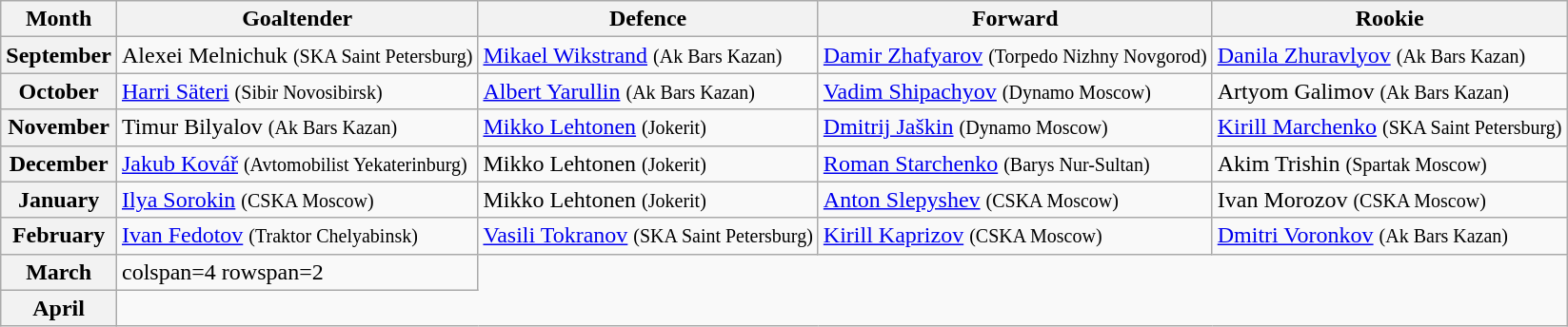<table class="wikitable" style="text-align:left;">
<tr>
<th>Month</th>
<th>Goaltender</th>
<th>Defence</th>
<th>Forward</th>
<th>Rookie</th>
</tr>
<tr>
<th scope="row">September</th>
<td> Alexei Melnichuk <small>(SKA Saint Petersburg)</small></td>
<td> <a href='#'>Mikael Wikstrand</a> <small>(Ak Bars Kazan)</small></td>
<td> <a href='#'>Damir Zhafyarov</a> <small>(Torpedo Nizhny Novgorod)</small></td>
<td> <a href='#'>Danila Zhuravlyov</a> <small>(Ak Bars Kazan)</small></td>
</tr>
<tr>
<th scope="row">October</th>
<td> <a href='#'>Harri Säteri</a> <small>(Sibir Novosibirsk)</small></td>
<td> <a href='#'>Albert Yarullin</a> <small>(Ak Bars Kazan)</small></td>
<td> <a href='#'>Vadim Shipachyov</a> <small>(Dynamo Moscow)</small></td>
<td> Artyom Galimov <small>(Ak Bars Kazan)</small></td>
</tr>
<tr>
<th scope="row">November</th>
<td> Timur Bilyalov <small>(Ak Bars Kazan)</small></td>
<td> <a href='#'>Mikko Lehtonen</a> <small>(Jokerit)</small></td>
<td> <a href='#'>Dmitrij Jaškin</a> <small>(Dynamo Moscow)</small></td>
<td> <a href='#'>Kirill Marchenko</a> <small>(SKA Saint Petersburg)</small></td>
</tr>
<tr>
<th scope="row">December</th>
<td> <a href='#'>Jakub Kovář</a> <small>(Avtomobilist Yekaterinburg)</small></td>
<td> Mikko Lehtonen <small>(Jokerit)</small></td>
<td> <a href='#'>Roman Starchenko</a> <small>(Barys Nur-Sultan)</small></td>
<td> Akim Trishin <small>(Spartak Moscow)</small></td>
</tr>
<tr>
<th scope="row">January</th>
<td> <a href='#'>Ilya Sorokin</a> <small>(CSKA Moscow)</small></td>
<td> Mikko Lehtonen <small>(Jokerit)</small></td>
<td> <a href='#'>Anton Slepyshev</a> <small>(CSKA Moscow)</small></td>
<td> Ivan Morozov <small>(CSKA Moscow)</small></td>
</tr>
<tr>
<th scope="row">February</th>
<td> <a href='#'>Ivan Fedotov</a> <small>(Traktor Chelyabinsk)</small></td>
<td> <a href='#'>Vasili Tokranov</a> <small>(SKA Saint Petersburg)</small></td>
<td> <a href='#'>Kirill Kaprizov</a> <small>(CSKA Moscow)</small></td>
<td> <a href='#'>Dmitri Voronkov</a> <small>(Ak Bars Kazan)</small></td>
</tr>
<tr>
<th scope="row">March</th>
<td>colspan=4 rowspan=2 </td>
</tr>
<tr>
<th scope="row">April</th>
</tr>
</table>
